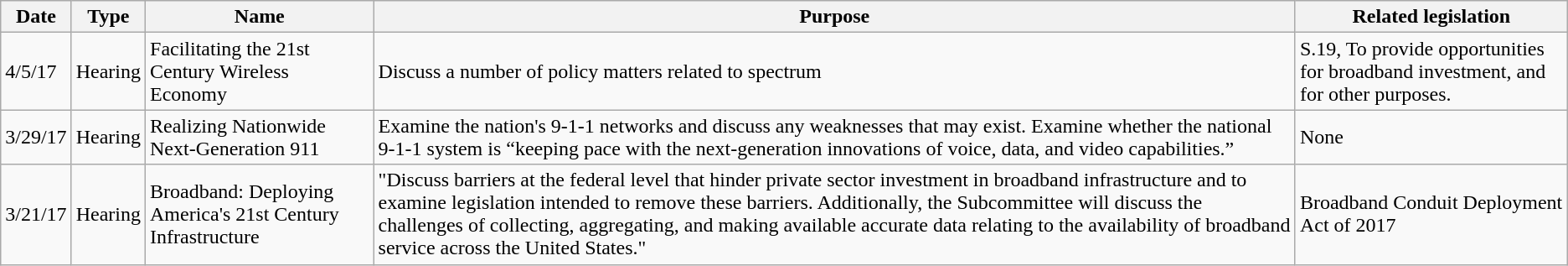<table class="wikitable">
<tr>
<th>Date</th>
<th>Type</th>
<th>Name</th>
<th>Purpose</th>
<th>Related legislation</th>
</tr>
<tr>
<td>4/5/17</td>
<td>Hearing</td>
<td>Facilitating the 21st Century Wireless Economy</td>
<td>Discuss a number of policy matters related to spectrum</td>
<td>S.19, To provide opportunities for broadband investment, and for other purposes.</td>
</tr>
<tr>
<td>3/29/17</td>
<td>Hearing</td>
<td>Realizing Nationwide Next-Generation 911</td>
<td>Examine the nation's 9-1-1 networks and discuss any weaknesses that may exist. Examine whether the national 9-1-1 system is “keeping pace with the next-generation innovations of voice, data, and video capabilities.”</td>
<td>None</td>
</tr>
<tr>
<td>3/21/17</td>
<td>Hearing</td>
<td>Broadband: Deploying America's 21st Century Infrastructure</td>
<td>"Discuss barriers at the federal level that hinder private sector investment in broadband infrastructure and to examine legislation intended to remove these barriers. Additionally, the Subcommittee will discuss the challenges of collecting, aggregating, and making available accurate data relating to the availability of broadband service across the United States."</td>
<td>Broadband Conduit Deployment Act of 2017</td>
</tr>
</table>
